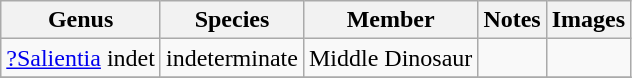<table class="wikitable sortable">
<tr>
<th>Genus</th>
<th>Species</th>
<th>Member</th>
<th>Notes</th>
<th>Images</th>
</tr>
<tr>
<td><a href='#'>?Salientia</a> indet</td>
<td>indeterminate</td>
<td>Middle Dinosaur</td>
<td align=center></td>
<td></td>
</tr>
<tr>
</tr>
</table>
